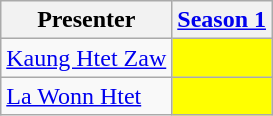<table class="wikitable">
<tr>
<th>Presenter</th>
<th><a href='#'>Season 1</a></th>
</tr>
<tr>
<td><a href='#'>Kaung Htet Zaw</a></td>
<td style="text-align:center; background:yellow;"></td>
</tr>
<tr>
<td><a href='#'>La Wonn Htet</a></td>
<td style="text-align:center; background:yellow;"></td>
</tr>
</table>
